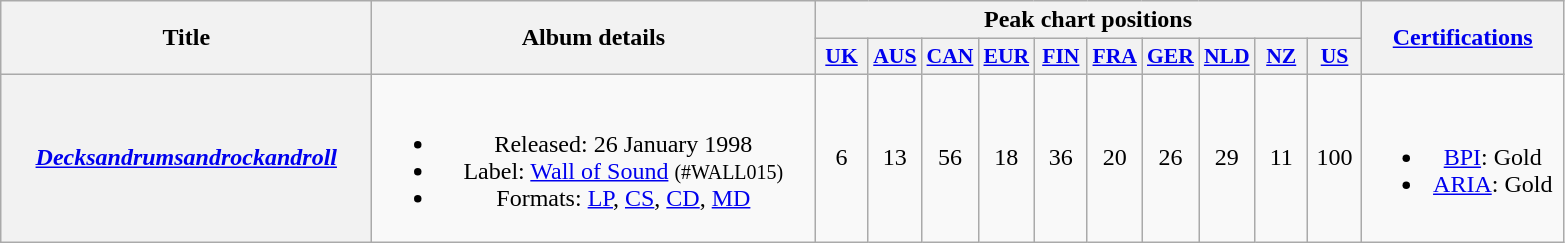<table class="wikitable plainrowheaders" style="text-align:center;">
<tr>
<th scope="col" rowspan="2" style="width:15em;">Title</th>
<th scope="col" rowspan="2" style="width:18em;">Album details</th>
<th scope="col" colspan="10">Peak chart positions</th>
<th scope="col" rowspan="2" style="width:8em;"><a href='#'>Certifications</a></th>
</tr>
<tr>
<th style="width:2em;font-size:90%;"><a href='#'>UK</a><br></th>
<th style="width:2em;font-size:90%;"><a href='#'>AUS</a><br></th>
<th style="width:2em;font-size:90%;"><a href='#'>CAN</a><br></th>
<th style="width:2em;font-size:90%;"><a href='#'>EUR</a><br></th>
<th style="width:2em;font-size:90%;"><a href='#'>FIN</a><br></th>
<th style="width:2em;font-size:90%;"><a href='#'>FRA</a><br></th>
<th style="width:2em;font-size:90%;"><a href='#'>GER</a><br></th>
<th style="width:2em;font-size:90%;"><a href='#'>NLD</a><br></th>
<th style="width:2em;font-size:90%;"><a href='#'>NZ</a><br></th>
<th style="width:2em;font-size:90%;"><a href='#'>US</a><br></th>
</tr>
<tr>
<th scope="row"><em><a href='#'>Decksandrumsandrockandroll</a></em></th>
<td><br><ul><li>Released: 26 January 1998</li><li>Label: <a href='#'>Wall of Sound</a> <small>(#WALL015)</small></li><li>Formats: <a href='#'>LP</a>, <a href='#'>CS</a>, <a href='#'>CD</a>, <a href='#'>MD</a></li></ul></td>
<td>6</td>
<td>13</td>
<td>56</td>
<td>18</td>
<td>36</td>
<td>20</td>
<td>26</td>
<td>29</td>
<td>11</td>
<td>100</td>
<td><br><ul><li><a href='#'>BPI</a>: Gold</li><li><a href='#'>ARIA</a>: Gold</li></ul></td>
</tr>
</table>
